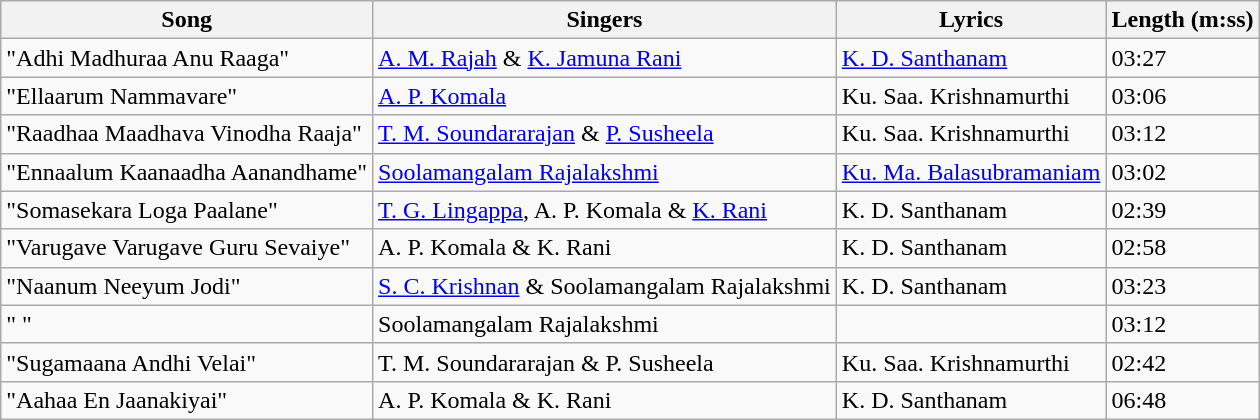<table class="wikitable">
<tr>
<th>Song</th>
<th>Singers</th>
<th>Lyrics</th>
<th>Length (m:ss)</th>
</tr>
<tr>
<td>"Adhi Madhuraa Anu Raaga"</td>
<td><a href='#'>A. M. Rajah</a> & <a href='#'>K. Jamuna Rani</a></td>
<td><a href='#'>K. D. Santhanam</a></td>
<td>03:27</td>
</tr>
<tr>
<td>"Ellaarum Nammavare"</td>
<td><a href='#'>A. P. Komala</a></td>
<td>Ku. Saa. Krishnamurthi</td>
<td>03:06</td>
</tr>
<tr>
<td>"Raadhaa Maadhava Vinodha Raaja"</td>
<td><a href='#'>T. M. Soundararajan</a> & <a href='#'>P. Susheela</a></td>
<td>Ku. Saa. Krishnamurthi</td>
<td>03:12</td>
</tr>
<tr>
<td>"Ennaalum Kaanaadha Aanandhame"</td>
<td><a href='#'>Soolamangalam Rajalakshmi</a></td>
<td><a href='#'>Ku. Ma. Balasubramaniam</a></td>
<td>03:02</td>
</tr>
<tr>
<td>"Somasekara Loga Paalane"</td>
<td><a href='#'>T. G. Lingappa</a>, A. P. Komala & <a href='#'>K. Rani</a></td>
<td>K. D. Santhanam</td>
<td>02:39</td>
</tr>
<tr>
<td>"Varugave Varugave Guru Sevaiye"</td>
<td>A. P. Komala & K. Rani</td>
<td>K. D. Santhanam</td>
<td>02:58</td>
</tr>
<tr>
<td>"Naanum Neeyum Jodi"</td>
<td><a href='#'>S. C. Krishnan</a> & Soolamangalam Rajalakshmi</td>
<td>K. D. Santhanam</td>
<td>03:23</td>
</tr>
<tr>
<td>" "</td>
<td>Soolamangalam Rajalakshmi</td>
<td></td>
<td>03:12</td>
</tr>
<tr>
<td>"Sugamaana Andhi Velai"</td>
<td>T. M. Soundararajan & P. Susheela</td>
<td>Ku. Saa. Krishnamurthi</td>
<td>02:42</td>
</tr>
<tr>
<td>"Aahaa En Jaanakiyai"</td>
<td>A. P. Komala & K. Rani</td>
<td>K. D. Santhanam</td>
<td>06:48</td>
</tr>
</table>
